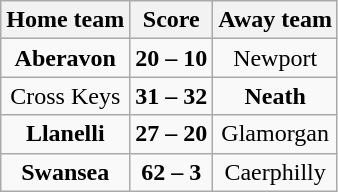<table class="wikitable" style="text-align: center">
<tr>
<th>Home team</th>
<th>Score</th>
<th>Away team</th>
</tr>
<tr>
<td><strong>Aberavon</strong></td>
<td><strong>20 – 10</strong></td>
<td>Newport</td>
</tr>
<tr>
<td>Cross Keys</td>
<td><strong>31 – 32</strong></td>
<td><strong>Neath</strong></td>
</tr>
<tr>
<td><strong>Llanelli</strong></td>
<td><strong>27 – 20</strong></td>
<td>Glamorgan</td>
</tr>
<tr>
<td><strong>Swansea</strong></td>
<td><strong>62 – 3</strong></td>
<td>Caerphilly</td>
</tr>
</table>
